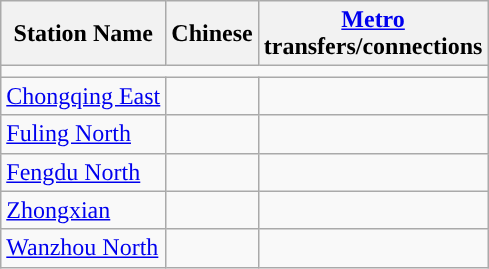<table class="wikitable">
<tr>
<th>Station Name</th>
<th>Chinese<br></th>
<th><a href='#'>Metro</a><br>transfers/connections<br>
</th>
</tr>
<tr style="background:#">
<td colspan = "11"></td>
</tr>
<tr>
<td><a href='#'>Chongqing East</a></td>
<td></td>
<td>     </td>
</tr>
<tr>
<td><a href='#'>Fuling North</a></td>
<td></td>
<td></td>
</tr>
<tr>
<td><a href='#'>Fengdu North</a></td>
<td></td>
<td></td>
</tr>
<tr>
<td><a href='#'>Zhongxian</a></td>
<td></td>
<td></td>
</tr>
<tr>
<td><a href='#'>Wanzhou North</a></td>
<td></td>
<td></td>
</tr>
</table>
